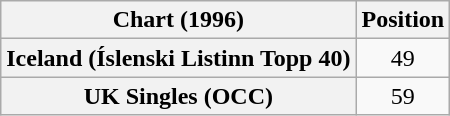<table class="wikitable plainrowheaders" style="text-align:center">
<tr>
<th>Chart (1996)</th>
<th>Position</th>
</tr>
<tr>
<th scope="row">Iceland (Íslenski Listinn Topp 40)</th>
<td>49</td>
</tr>
<tr>
<th scope="row">UK Singles (OCC)</th>
<td>59</td>
</tr>
</table>
